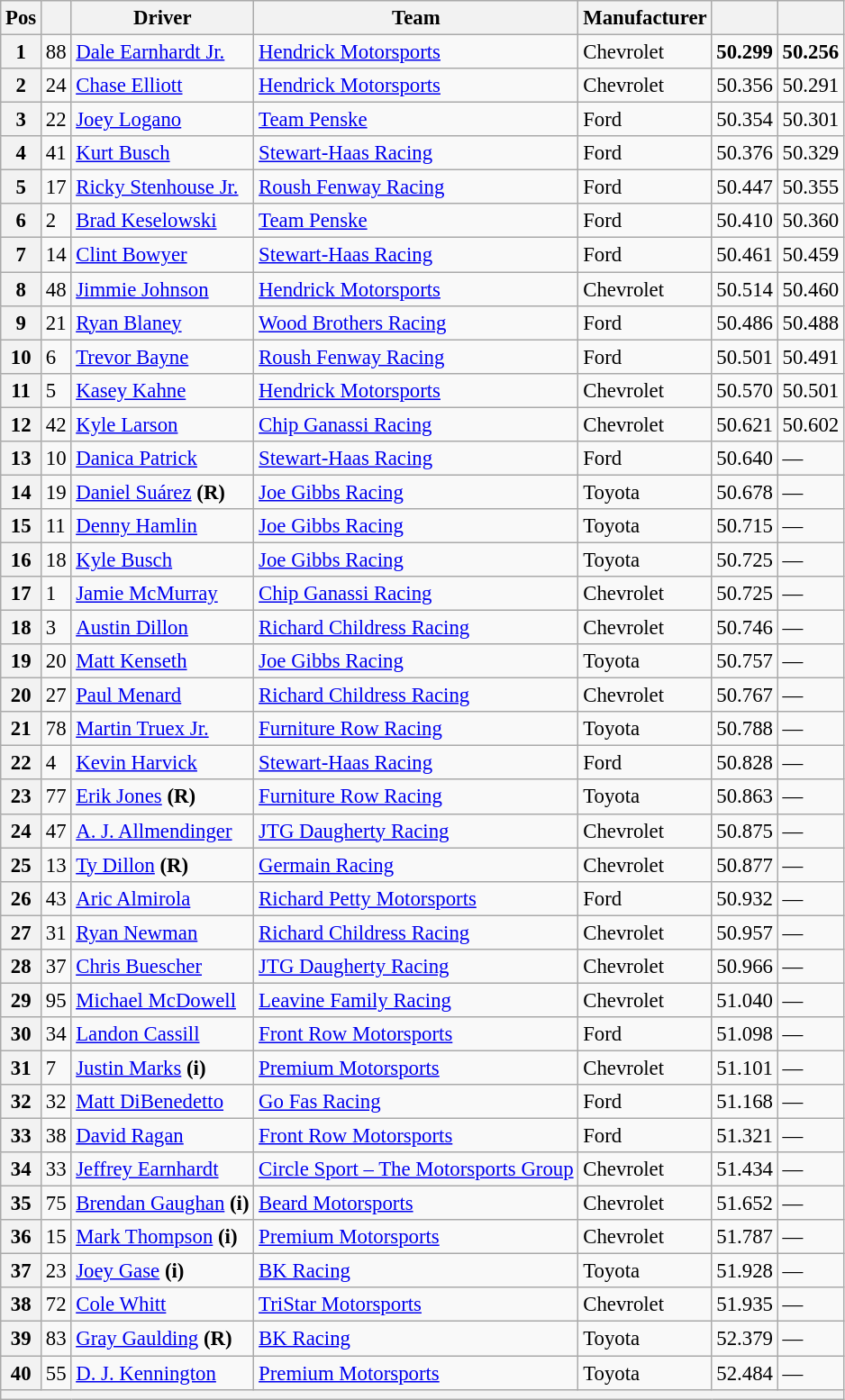<table class="wikitable" style="font-size:95%">
<tr>
<th>Pos</th>
<th></th>
<th>Driver</th>
<th>Team</th>
<th>Manufacturer</th>
<th></th>
<th></th>
</tr>
<tr>
<th>1</th>
<td>88</td>
<td><a href='#'>Dale Earnhardt Jr.</a></td>
<td><a href='#'>Hendrick Motorsports</a></td>
<td>Chevrolet</td>
<td><strong>50.299</strong></td>
<td><strong>50.256</strong></td>
</tr>
<tr>
<th>2</th>
<td>24</td>
<td><a href='#'>Chase Elliott</a></td>
<td><a href='#'>Hendrick Motorsports</a></td>
<td>Chevrolet</td>
<td>50.356</td>
<td>50.291</td>
</tr>
<tr>
<th>3</th>
<td>22</td>
<td><a href='#'>Joey Logano</a></td>
<td><a href='#'>Team Penske</a></td>
<td>Ford</td>
<td>50.354</td>
<td>50.301</td>
</tr>
<tr>
<th>4</th>
<td>41</td>
<td><a href='#'>Kurt Busch</a></td>
<td><a href='#'>Stewart-Haas Racing</a></td>
<td>Ford</td>
<td>50.376</td>
<td>50.329</td>
</tr>
<tr>
<th>5</th>
<td>17</td>
<td><a href='#'>Ricky Stenhouse Jr.</a></td>
<td><a href='#'>Roush Fenway Racing</a></td>
<td>Ford</td>
<td>50.447</td>
<td>50.355</td>
</tr>
<tr>
<th>6</th>
<td>2</td>
<td><a href='#'>Brad Keselowski</a></td>
<td><a href='#'>Team Penske</a></td>
<td>Ford</td>
<td>50.410</td>
<td>50.360</td>
</tr>
<tr>
<th>7</th>
<td>14</td>
<td><a href='#'>Clint Bowyer</a></td>
<td><a href='#'>Stewart-Haas Racing</a></td>
<td>Ford</td>
<td>50.461</td>
<td>50.459</td>
</tr>
<tr>
<th>8</th>
<td>48</td>
<td><a href='#'>Jimmie Johnson</a></td>
<td><a href='#'>Hendrick Motorsports</a></td>
<td>Chevrolet</td>
<td>50.514</td>
<td>50.460</td>
</tr>
<tr>
<th>9</th>
<td>21</td>
<td><a href='#'>Ryan Blaney</a></td>
<td><a href='#'>Wood Brothers Racing</a></td>
<td>Ford</td>
<td>50.486</td>
<td>50.488</td>
</tr>
<tr>
<th>10</th>
<td>6</td>
<td><a href='#'>Trevor Bayne</a></td>
<td><a href='#'>Roush Fenway Racing</a></td>
<td>Ford</td>
<td>50.501</td>
<td>50.491</td>
</tr>
<tr>
<th>11</th>
<td>5</td>
<td><a href='#'>Kasey Kahne</a></td>
<td><a href='#'>Hendrick Motorsports</a></td>
<td>Chevrolet</td>
<td>50.570</td>
<td>50.501</td>
</tr>
<tr>
<th>12</th>
<td>42</td>
<td><a href='#'>Kyle Larson</a></td>
<td><a href='#'>Chip Ganassi Racing</a></td>
<td>Chevrolet</td>
<td>50.621</td>
<td>50.602</td>
</tr>
<tr>
<th>13</th>
<td>10</td>
<td><a href='#'>Danica Patrick</a></td>
<td><a href='#'>Stewart-Haas Racing</a></td>
<td>Ford</td>
<td>50.640</td>
<td>—</td>
</tr>
<tr>
<th>14</th>
<td>19</td>
<td><a href='#'>Daniel Suárez</a> <strong>(R)</strong></td>
<td><a href='#'>Joe Gibbs Racing</a></td>
<td>Toyota</td>
<td>50.678</td>
<td>—</td>
</tr>
<tr>
<th>15</th>
<td>11</td>
<td><a href='#'>Denny Hamlin</a></td>
<td><a href='#'>Joe Gibbs Racing</a></td>
<td>Toyota</td>
<td>50.715</td>
<td>—</td>
</tr>
<tr>
<th>16</th>
<td>18</td>
<td><a href='#'>Kyle Busch</a></td>
<td><a href='#'>Joe Gibbs Racing</a></td>
<td>Toyota</td>
<td>50.725</td>
<td>—</td>
</tr>
<tr>
<th>17</th>
<td>1</td>
<td><a href='#'>Jamie McMurray</a></td>
<td><a href='#'>Chip Ganassi Racing</a></td>
<td>Chevrolet</td>
<td>50.725</td>
<td>—</td>
</tr>
<tr>
<th>18</th>
<td>3</td>
<td><a href='#'>Austin Dillon</a></td>
<td><a href='#'>Richard Childress Racing</a></td>
<td>Chevrolet</td>
<td>50.746</td>
<td>—</td>
</tr>
<tr>
<th>19</th>
<td>20</td>
<td><a href='#'>Matt Kenseth</a></td>
<td><a href='#'>Joe Gibbs Racing</a></td>
<td>Toyota</td>
<td>50.757</td>
<td>—</td>
</tr>
<tr>
<th>20</th>
<td>27</td>
<td><a href='#'>Paul Menard</a></td>
<td><a href='#'>Richard Childress Racing</a></td>
<td>Chevrolet</td>
<td>50.767</td>
<td>—</td>
</tr>
<tr>
<th>21</th>
<td>78</td>
<td><a href='#'>Martin Truex Jr.</a></td>
<td><a href='#'>Furniture Row Racing</a></td>
<td>Toyota</td>
<td>50.788</td>
<td>—</td>
</tr>
<tr>
<th>22</th>
<td>4</td>
<td><a href='#'>Kevin Harvick</a></td>
<td><a href='#'>Stewart-Haas Racing</a></td>
<td>Ford</td>
<td>50.828</td>
<td>—</td>
</tr>
<tr>
<th>23</th>
<td>77</td>
<td><a href='#'>Erik Jones</a> <strong>(R)</strong></td>
<td><a href='#'>Furniture Row Racing</a></td>
<td>Toyota</td>
<td>50.863</td>
<td>—</td>
</tr>
<tr>
<th>24</th>
<td>47</td>
<td><a href='#'>A. J. Allmendinger</a></td>
<td><a href='#'>JTG Daugherty Racing</a></td>
<td>Chevrolet</td>
<td>50.875</td>
<td>—</td>
</tr>
<tr>
<th>25</th>
<td>13</td>
<td><a href='#'>Ty Dillon</a> <strong>(R)</strong></td>
<td><a href='#'>Germain Racing</a></td>
<td>Chevrolet</td>
<td>50.877</td>
<td>—</td>
</tr>
<tr>
<th>26</th>
<td>43</td>
<td><a href='#'>Aric Almirola</a></td>
<td><a href='#'>Richard Petty Motorsports</a></td>
<td>Ford</td>
<td>50.932</td>
<td>—</td>
</tr>
<tr>
<th>27</th>
<td>31</td>
<td><a href='#'>Ryan Newman</a></td>
<td><a href='#'>Richard Childress Racing</a></td>
<td>Chevrolet</td>
<td>50.957</td>
<td>—</td>
</tr>
<tr>
<th>28</th>
<td>37</td>
<td><a href='#'>Chris Buescher</a></td>
<td><a href='#'>JTG Daugherty Racing</a></td>
<td>Chevrolet</td>
<td>50.966</td>
<td>—</td>
</tr>
<tr>
<th>29</th>
<td>95</td>
<td><a href='#'>Michael McDowell</a></td>
<td><a href='#'>Leavine Family Racing</a></td>
<td>Chevrolet</td>
<td>51.040</td>
<td>—</td>
</tr>
<tr>
<th>30</th>
<td>34</td>
<td><a href='#'>Landon Cassill</a></td>
<td><a href='#'>Front Row Motorsports</a></td>
<td>Ford</td>
<td>51.098</td>
<td>—</td>
</tr>
<tr>
<th>31</th>
<td>7</td>
<td><a href='#'>Justin Marks</a> <strong>(i)</strong></td>
<td><a href='#'>Premium Motorsports</a></td>
<td>Chevrolet</td>
<td>51.101</td>
<td>—</td>
</tr>
<tr>
<th>32</th>
<td>32</td>
<td><a href='#'>Matt DiBenedetto</a></td>
<td><a href='#'>Go Fas Racing</a></td>
<td>Ford</td>
<td>51.168</td>
<td>—</td>
</tr>
<tr>
<th>33</th>
<td>38</td>
<td><a href='#'>David Ragan</a></td>
<td><a href='#'>Front Row Motorsports</a></td>
<td>Ford</td>
<td>51.321</td>
<td>—</td>
</tr>
<tr>
<th>34</th>
<td>33</td>
<td><a href='#'>Jeffrey Earnhardt</a></td>
<td><a href='#'>Circle Sport – The Motorsports Group</a></td>
<td>Chevrolet</td>
<td>51.434</td>
<td>—</td>
</tr>
<tr>
<th>35</th>
<td>75</td>
<td><a href='#'>Brendan Gaughan</a> <strong>(i)</strong></td>
<td><a href='#'>Beard Motorsports</a></td>
<td>Chevrolet</td>
<td>51.652</td>
<td>—</td>
</tr>
<tr>
<th>36</th>
<td>15</td>
<td><a href='#'>Mark Thompson</a> <strong>(i)</strong></td>
<td><a href='#'>Premium Motorsports</a></td>
<td>Chevrolet</td>
<td>51.787</td>
<td>—</td>
</tr>
<tr>
<th>37</th>
<td>23</td>
<td><a href='#'>Joey Gase</a> <strong>(i)</strong></td>
<td><a href='#'>BK Racing</a></td>
<td>Toyota</td>
<td>51.928</td>
<td>—</td>
</tr>
<tr>
<th>38</th>
<td>72</td>
<td><a href='#'>Cole Whitt</a></td>
<td><a href='#'>TriStar Motorsports</a></td>
<td>Chevrolet</td>
<td>51.935</td>
<td>—</td>
</tr>
<tr>
<th>39</th>
<td>83</td>
<td><a href='#'>Gray Gaulding</a> <strong>(R)</strong></td>
<td><a href='#'>BK Racing</a></td>
<td>Toyota</td>
<td>52.379</td>
<td>—</td>
</tr>
<tr>
<th>40</th>
<td>55</td>
<td><a href='#'>D. J. Kennington</a></td>
<td><a href='#'>Premium Motorsports</a></td>
<td>Toyota</td>
<td>52.484</td>
<td>—</td>
</tr>
<tr>
<th colspan="7"></th>
</tr>
</table>
